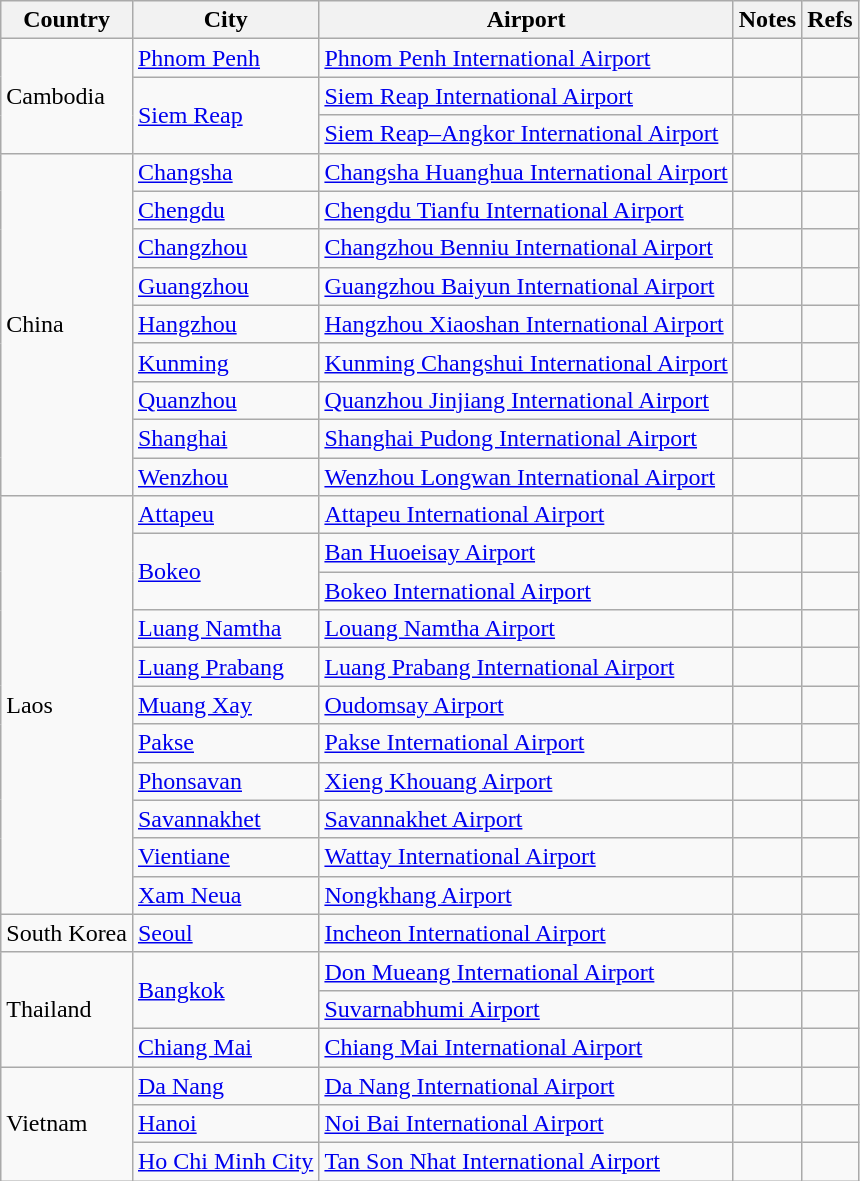<table class="sortable wikitable">
<tr>
<th>Country</th>
<th>City</th>
<th>Airport</th>
<th>Notes</th>
<th>Refs</th>
</tr>
<tr>
<td rowspan="3">Cambodia</td>
<td><a href='#'>Phnom Penh</a></td>
<td><a href='#'>Phnom Penh International Airport</a></td>
<td></td>
<td align=center></td>
</tr>
<tr>
<td rowspan="2"><a href='#'>Siem Reap</a></td>
<td><a href='#'>Siem Reap International Airport</a></td>
<td></td>
<td align=center></td>
</tr>
<tr>
<td><a href='#'>Siem Reap–Angkor International Airport</a></td>
<td align=center></td>
<td align=center></td>
</tr>
<tr>
<td rowspan="9">China</td>
<td><a href='#'>Changsha</a></td>
<td><a href='#'>Changsha Huanghua International Airport</a></td>
<td align=center></td>
<td align=center></td>
</tr>
<tr>
<td><a href='#'>Chengdu</a></td>
<td><a href='#'>Chengdu Tianfu International Airport</a></td>
<td align=center></td>
<td align=center></td>
</tr>
<tr>
<td><a href='#'>Changzhou</a></td>
<td><a href='#'>Changzhou Benniu International Airport</a></td>
<td align=center></td>
<td align=center></td>
</tr>
<tr>
<td><a href='#'>Guangzhou</a></td>
<td><a href='#'>Guangzhou Baiyun International Airport</a></td>
<td align=center></td>
<td align=center></td>
</tr>
<tr>
<td><a href='#'>Hangzhou</a></td>
<td><a href='#'>Hangzhou Xiaoshan International Airport</a></td>
<td align=center></td>
<td align=center></td>
</tr>
<tr>
<td><a href='#'>Kunming</a></td>
<td><a href='#'>Kunming Changshui International Airport</a></td>
<td align=center></td>
<td align=center></td>
</tr>
<tr>
<td><a href='#'>Quanzhou</a></td>
<td><a href='#'>Quanzhou Jinjiang International Airport</a></td>
<td align=center></td>
<td align=center></td>
</tr>
<tr>
<td><a href='#'>Shanghai</a></td>
<td><a href='#'>Shanghai Pudong International Airport</a></td>
<td></td>
<td align=center></td>
</tr>
<tr>
<td><a href='#'>Wenzhou</a></td>
<td><a href='#'>Wenzhou Longwan International Airport</a></td>
<td></td>
<td align=center></td>
</tr>
<tr>
<td rowspan="11">Laos</td>
<td><a href='#'>Attapeu</a></td>
<td><a href='#'>Attapeu International Airport</a></td>
<td></td>
<td align=center></td>
</tr>
<tr>
<td rowspan="2"><a href='#'>Bokeo</a></td>
<td><a href='#'>Ban Huoeisay Airport</a></td>
<td></td>
<td align=center></td>
</tr>
<tr>
<td><a href='#'>Bokeo International Airport</a></td>
<td align=center></td>
<td align=center></td>
</tr>
<tr>
<td><a href='#'>Luang Namtha</a></td>
<td><a href='#'>Louang Namtha Airport</a></td>
<td align=center></td>
<td align=center></td>
</tr>
<tr>
<td><a href='#'>Luang Prabang</a></td>
<td><a href='#'>Luang Prabang International Airport</a></td>
<td></td>
<td align=center></td>
</tr>
<tr>
<td><a href='#'>Muang Xay</a></td>
<td><a href='#'>Oudomsay Airport</a></td>
<td></td>
<td align=center></td>
</tr>
<tr>
<td><a href='#'>Pakse</a></td>
<td><a href='#'>Pakse International Airport</a></td>
<td></td>
<td align=center></td>
</tr>
<tr>
<td><a href='#'>Phonsavan</a></td>
<td><a href='#'>Xieng Khouang Airport</a></td>
<td></td>
<td align=center></td>
</tr>
<tr>
<td><a href='#'>Savannakhet</a></td>
<td><a href='#'>Savannakhet Airport</a></td>
<td align=center></td>
<td align=center></td>
</tr>
<tr>
<td><a href='#'>Vientiane</a></td>
<td><a href='#'>Wattay International Airport</a></td>
<td></td>
<td align=center></td>
</tr>
<tr>
<td><a href='#'>Xam Neua</a></td>
<td><a href='#'>Nongkhang Airport</a></td>
<td align=center></td>
<td align=center></td>
</tr>
<tr>
<td>South Korea</td>
<td><a href='#'>Seoul</a></td>
<td><a href='#'>Incheon International Airport</a></td>
<td align=center></td>
<td align=center></td>
</tr>
<tr>
<td rowspan="3">Thailand</td>
<td rowspan="2"><a href='#'>Bangkok</a></td>
<td><a href='#'>Don Mueang International Airport</a></td>
<td></td>
<td align=center></td>
</tr>
<tr>
<td><a href='#'>Suvarnabhumi Airport</a></td>
<td align=center></td>
<td align=center></td>
</tr>
<tr>
<td><a href='#'>Chiang Mai</a></td>
<td><a href='#'>Chiang Mai International Airport</a></td>
<td align=center></td>
<td align=center></td>
</tr>
<tr>
<td rowspan="3">Vietnam</td>
<td><a href='#'>Da Nang</a></td>
<td><a href='#'>Da Nang International Airport</a></td>
<td align=center></td>
<td align=center></td>
</tr>
<tr>
<td><a href='#'>Hanoi</a></td>
<td><a href='#'>Noi Bai International Airport</a></td>
<td align=center></td>
<td align=center></td>
</tr>
<tr>
<td><a href='#'>Ho Chi Minh City</a></td>
<td><a href='#'>Tan Son Nhat International Airport</a></td>
<td align=center></td>
<td align=center></td>
</tr>
</table>
